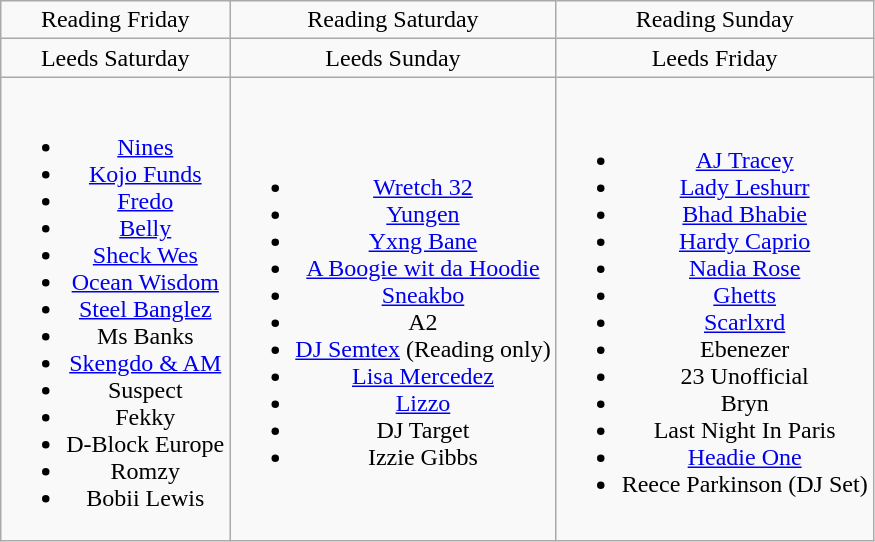<table class="wikitable" style="text-align:center;">
<tr>
<td>Reading Friday</td>
<td>Reading Saturday</td>
<td>Reading Sunday</td>
</tr>
<tr>
<td>Leeds Saturday</td>
<td>Leeds Sunday</td>
<td>Leeds Friday</td>
</tr>
<tr>
<td><br><ul><li><a href='#'>Nines</a></li><li><a href='#'>Kojo Funds</a></li><li><a href='#'>Fredo</a></li><li><a href='#'>Belly</a></li><li><a href='#'>Sheck Wes</a></li><li><a href='#'>Ocean Wisdom</a></li><li><a href='#'>Steel Banglez</a></li><li>Ms Banks</li><li><a href='#'>Skengdo & AM</a></li><li>Suspect</li><li>Fekky</li><li>D-Block Europe</li><li>Romzy</li><li>Bobii Lewis</li></ul></td>
<td><br><ul><li><a href='#'>Wretch 32</a></li><li><a href='#'>Yungen</a></li><li><a href='#'>Yxng Bane</a></li><li><a href='#'>A Boogie wit da Hoodie</a></li><li><a href='#'>Sneakbo</a></li><li>A2</li><li><a href='#'>DJ Semtex</a> (Reading only)</li><li><a href='#'>Lisa Mercedez</a></li><li><a href='#'>Lizzo</a></li><li>DJ Target</li><li>Izzie Gibbs</li></ul></td>
<td><br><ul><li><a href='#'>AJ Tracey</a></li><li><a href='#'>Lady Leshurr</a></li><li><a href='#'>Bhad Bhabie</a></li><li><a href='#'>Hardy Caprio</a></li><li><a href='#'>Nadia Rose</a></li><li><a href='#'>Ghetts</a></li><li><a href='#'>Scarlxrd</a></li><li>Ebenezer</li><li>23 Unofficial</li><li>Bryn</li><li>Last Night In Paris</li><li><a href='#'>Headie One</a></li><li>Reece Parkinson (DJ Set)</li></ul></td>
</tr>
</table>
